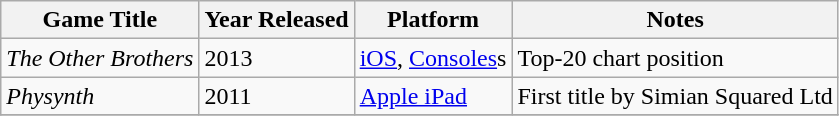<table class="wikitable sortable">
<tr>
<th>Game Title</th>
<th>Year Released</th>
<th>Platform</th>
<th>Notes</th>
</tr>
<tr>
<td><em>The Other Brothers</em></td>
<td>2013</td>
<td><a href='#'>iOS</a>, <a href='#'>Consoles</a>s</td>
<td>Top-20 chart position</td>
</tr>
<tr>
<td><em>Physynth</em></td>
<td>2011</td>
<td><a href='#'>Apple iPad</a></td>
<td>First title by Simian Squared Ltd</td>
</tr>
<tr>
</tr>
</table>
